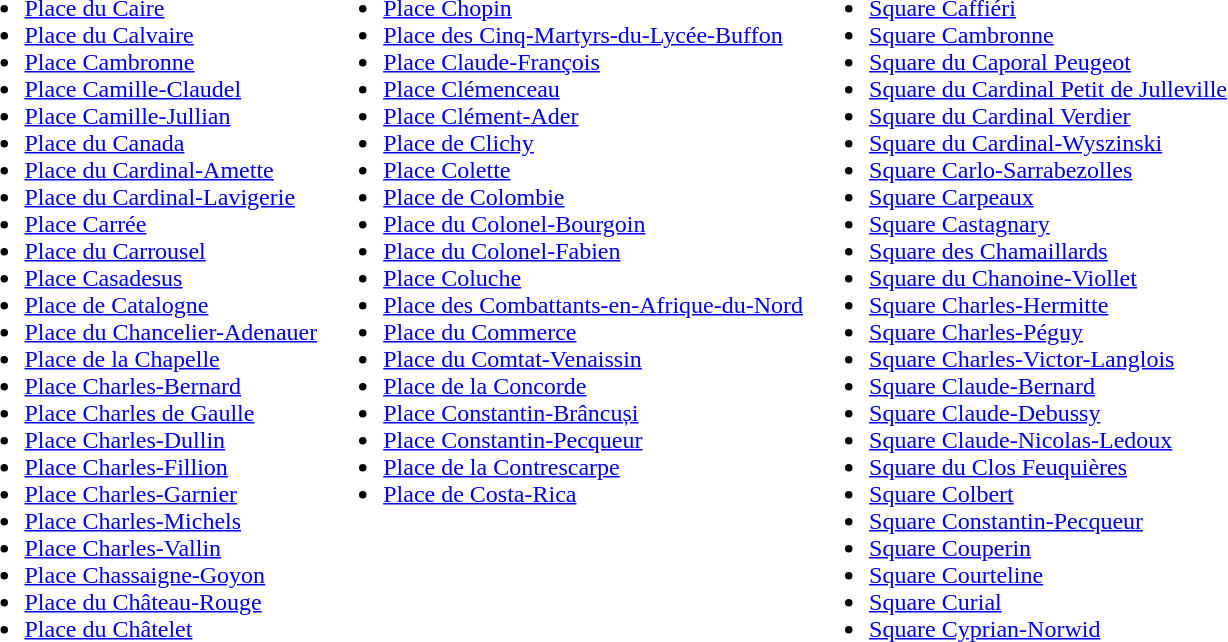<table>
<tr>
<td valign="top"><br><ul><li><a href='#'>Place du Caire</a></li><li><a href='#'>Place du Calvaire</a></li><li><a href='#'>Place Cambronne</a></li><li><a href='#'>Place Camille-Claudel</a></li><li><a href='#'>Place Camille-Jullian</a></li><li><a href='#'>Place du Canada</a></li><li><a href='#'>Place du Cardinal-Amette</a></li><li><a href='#'>Place du Cardinal-Lavigerie</a></li><li><a href='#'>Place Carrée</a></li><li><a href='#'>Place du Carrousel</a></li><li><a href='#'>Place Casadesus</a></li><li><a href='#'>Place de Catalogne</a></li><li><a href='#'>Place du Chancelier-Adenauer</a></li><li><a href='#'>Place de la Chapelle</a></li><li><a href='#'>Place Charles-Bernard</a></li><li><a href='#'>Place Charles de Gaulle</a></li><li><a href='#'>Place Charles-Dullin</a></li><li><a href='#'>Place Charles-Fillion</a></li><li><a href='#'>Place Charles-Garnier</a></li><li><a href='#'>Place Charles-Michels</a></li><li><a href='#'>Place Charles-Vallin</a></li><li><a href='#'>Place Chassaigne-Goyon</a></li><li><a href='#'>Place du Château-Rouge</a></li><li><a href='#'>Place du Châtelet</a></li></ul></td>
<td valign="top"><br><ul><li><a href='#'>Place Chopin</a></li><li><a href='#'>Place des Cinq-Martyrs-du-Lycée-Buffon</a></li><li><a href='#'>Place Claude-François</a></li><li><a href='#'>Place Clémenceau</a></li><li><a href='#'>Place Clément-Ader</a></li><li><a href='#'>Place de Clichy</a></li><li><a href='#'>Place Colette</a></li><li><a href='#'>Place de Colombie</a></li><li><a href='#'>Place du Colonel-Bourgoin</a></li><li><a href='#'>Place du Colonel-Fabien</a></li><li><a href='#'>Place Coluche</a></li><li><a href='#'>Place des Combattants-en-Afrique-du-Nord</a></li><li><a href='#'>Place du Commerce</a></li><li><a href='#'>Place du Comtat-Venaissin</a></li><li><a href='#'>Place de la Concorde</a></li><li><a href='#'>Place Constantin-Brâncuși</a></li><li><a href='#'>Place Constantin-Pecqueur</a></li><li><a href='#'>Place de la Contrescarpe</a></li><li><a href='#'>Place de Costa-Rica</a></li></ul></td>
<td valign="top"><br><ul><li><a href='#'>Square Caffiéri</a></li><li><a href='#'>Square Cambronne</a></li><li><a href='#'>Square du Caporal Peugeot</a></li><li><a href='#'>Square du Cardinal Petit de Julleville</a></li><li><a href='#'>Square du Cardinal Verdier</a></li><li><a href='#'>Square du Cardinal-Wyszinski</a></li><li><a href='#'>Square Carlo-Sarrabezolles</a></li><li><a href='#'>Square Carpeaux</a></li><li><a href='#'>Square Castagnary</a></li><li><a href='#'>Square des Chamaillards</a></li><li><a href='#'>Square du Chanoine-Viollet</a></li><li><a href='#'>Square Charles-Hermitte</a></li><li><a href='#'>Square Charles-Péguy</a></li><li><a href='#'>Square Charles-Victor-Langlois</a></li><li><a href='#'>Square Claude-Bernard</a></li><li><a href='#'>Square Claude-Debussy</a></li><li><a href='#'>Square Claude-Nicolas-Ledoux</a></li><li><a href='#'>Square du Clos Feuquières</a></li><li><a href='#'>Square Colbert</a></li><li><a href='#'>Square Constantin-Pecqueur</a></li><li><a href='#'>Square Couperin</a></li><li><a href='#'>Square Courteline</a></li><li><a href='#'>Square Curial</a></li><li><a href='#'>Square Cyprian-Norwid</a></li></ul></td>
</tr>
</table>
